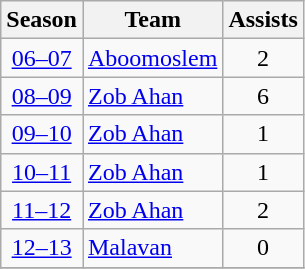<table class="wikitable" style="text-align: center;">
<tr>
<th>Season</th>
<th>Team</th>
<th>Assists</th>
</tr>
<tr>
<td><a href='#'>06–07</a></td>
<td align="left"><a href='#'>Aboomoslem</a></td>
<td>2</td>
</tr>
<tr>
<td><a href='#'>08–09</a></td>
<td align="left"><a href='#'>Zob Ahan</a></td>
<td>6</td>
</tr>
<tr>
<td><a href='#'>09–10</a></td>
<td align="left"><a href='#'>Zob Ahan</a></td>
<td>1</td>
</tr>
<tr>
<td><a href='#'>10–11</a></td>
<td align="left"><a href='#'>Zob Ahan</a></td>
<td>1</td>
</tr>
<tr>
<td><a href='#'>11–12</a></td>
<td align="left"><a href='#'>Zob Ahan</a></td>
<td>2</td>
</tr>
<tr>
<td><a href='#'>12–13</a></td>
<td align="left"><a href='#'>Malavan</a></td>
<td>0</td>
</tr>
<tr>
</tr>
</table>
